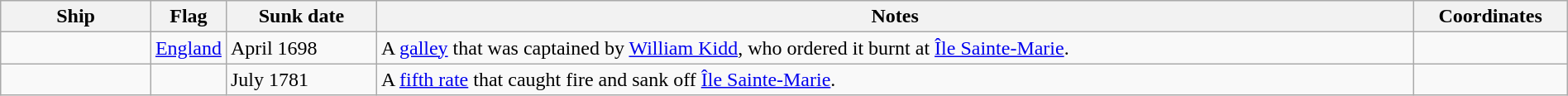<table class=wikitable | style = "width:100%">
<tr>
<th style="width:10%">Ship</th>
<th>Flag</th>
<th style="width:10%">Sunk date</th>
<th style="width:70%">Notes</th>
<th style="width:10%">Coordinates</th>
</tr>
<tr>
<td></td>
<td> <a href='#'>England</a></td>
<td>April 1698</td>
<td>A <a href='#'>galley</a> that was captained by <a href='#'>William Kidd</a>, who ordered it burnt at <a href='#'>Île Sainte-Marie</a>.</td>
<td></td>
</tr>
<tr>
<td></td>
<td></td>
<td>July 1781</td>
<td>A  <a href='#'>fifth rate</a> that caught fire and sank off <a href='#'>Île Sainte-Marie</a>.</td>
<td></td>
</tr>
</table>
